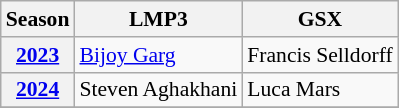<table class="wikitable" style="font-size:90%">
<tr>
<th>Season</th>
<th>LMP3</th>
<th>GSX</th>
</tr>
<tr>
<th><a href='#'>2023</a></th>
<td> <a href='#'>Bijoy Garg</a></td>
<td> Francis Selldorff</td>
</tr>
<tr>
<th><a href='#'>2024</a></th>
<td> Steven Aghakhani</td>
<td> Luca Mars</td>
</tr>
<tr>
</tr>
</table>
